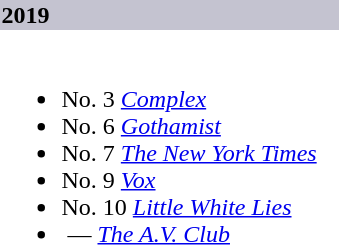<table class="collapsible collapsed">
<tr>
<th style="width:14em; background:#C4C3D0; text-align:left">2019</th>
</tr>
<tr>
<td colspan=2><br><ul><li>No. 3 <em><a href='#'>Complex</a></em></li><li>No. 6 <em><a href='#'>Gothamist</a></em></li><li>No. 7 <em><a href='#'>The New York Times</a></em></li><li>No. 9 <em><a href='#'>Vox</a></em></li><li>No. 10 <em><a href='#'>Little White Lies</a></em></li><li> — <em><a href='#'>The A.V. Club</a></em></li></ul></td>
</tr>
</table>
